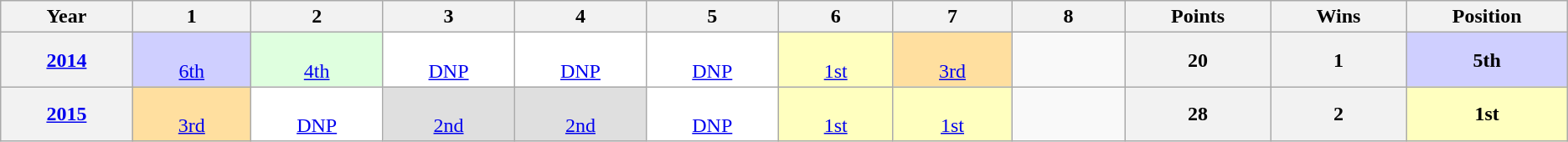<table class="wikitable" style="text-align: center;" style="font-size:small" style="clear:both;">
<tr>
<th width="2%">Year</th>
<th width="2%">1</th>
<th width="2%">2</th>
<th width="2%">3</th>
<th width="2%">4</th>
<th width="2%">5</th>
<th width="2%">6</th>
<th width="2%">7</th>
<th width="2%">8</th>
<th width="2%">Points</th>
<th width="2%">Wins</th>
<th width="2%">Position</th>
</tr>
<tr align=center>
<th><a href='#'>2014</a></th>
<td style="background:#cfcfff;"><br><a href='#'>6th</a></td>
<td style="background:#dfffdf;"><br><a href='#'>4th</a></td>
<td style="background:#FFFFFF;"><br><a href='#'>DNP</a><br></td>
<td style="background:#FFFFFF;"><br><a href='#'>DNP</a><br></td>
<td style="background:#FFFFFF;"><br><a href='#'>DNP</a><br></td>
<td style="background:#ffffbf;"><br> <a href='#'>1st</a></td>
<td style="background:#ffdf9f;"><br> <a href='#'>3rd</a></td>
<td></td>
<th>20</th>
<th>1</th>
<td style="background:#cfcfff;"><strong>5th</strong></td>
</tr>
<tr align=center>
<th><a href='#'>2015</a></th>
<td style="background:#ffdf9f;"><br><a href='#'>3rd</a></td>
<td style="background:#FFFFFF;"><br><a href='#'>DNP</a></td>
<td style="background:#dfdfdf;"><br><a href='#'>2nd</a></td>
<td style="background:#dfdfdf;"><br><a href='#'>2nd</a></td>
<td style="background:#FFFFFF;"><br><a href='#'>DNP</a></td>
<td style="background:#ffffbf;"><br><a href='#'>1st</a></td>
<td style="background:#ffffbf;"><br><a href='#'>1st</a></td>
<td></td>
<th>28</th>
<th>2</th>
<th style="background:#ffffbf;">1st</th>
</tr>
</table>
